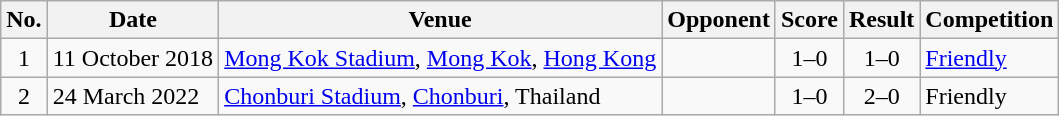<table class="wikitable sortable">
<tr>
<th scope="col">No.</th>
<th scope="col">Date</th>
<th scope="col">Venue</th>
<th scope="col">Opponent</th>
<th scope="col">Score</th>
<th scope="col">Result</th>
<th scope="col">Competition</th>
</tr>
<tr>
<td style="text-align:center">1</td>
<td>11 October 2018</td>
<td><a href='#'>Mong Kok Stadium</a>, <a href='#'>Mong Kok</a>, <a href='#'>Hong Kong</a></td>
<td></td>
<td style="text-align:center">1–0</td>
<td style="text-align:center">1–0</td>
<td><a href='#'>Friendly</a></td>
</tr>
<tr>
<td style="text-align:center">2</td>
<td>24 March 2022</td>
<td><a href='#'>Chonburi Stadium</a>, <a href='#'>Chonburi</a>, Thailand</td>
<td></td>
<td style="text-align:center">1–0</td>
<td style="text-align:center">2–0</td>
<td>Friendly</td>
</tr>
</table>
